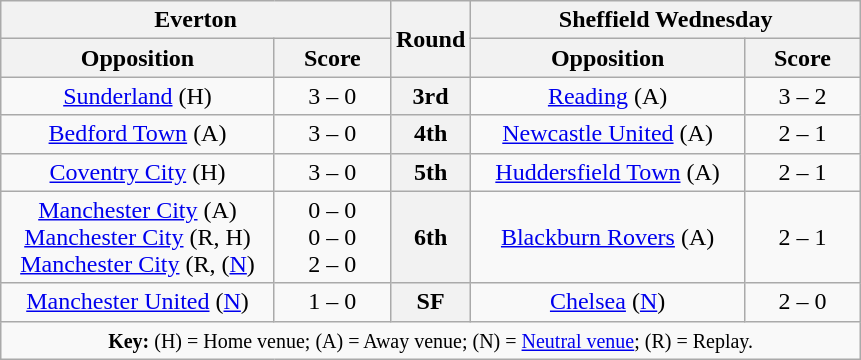<table class="wikitable" style="text-align:center">
<tr>
<th scope="col" colspan="2">Everton</th>
<th scope="col" rowspan="2" style="width:25px">Round</th>
<th scope="col" colspan="2">Sheffield Wednesday</th>
</tr>
<tr>
<th scope="col" style="width:175px">Opposition</th>
<th scope="col" style="width:70px">Score</th>
<th scope="col" style="width:175px">Opposition</th>
<th scope="col" style="width:70px">Score</th>
</tr>
<tr>
<td><a href='#'>Sunderland</a> (H)</td>
<td>3 – 0</td>
<th scope=row style="text-align:center">3rd</th>
<td><a href='#'>Reading</a> (A)</td>
<td>3 – 2</td>
</tr>
<tr>
<td><a href='#'>Bedford Town</a> (A)</td>
<td>3 – 0</td>
<th scope=row style="text-align:center">4th</th>
<td><a href='#'>Newcastle United</a> (A)</td>
<td>2 – 1</td>
</tr>
<tr>
<td><a href='#'>Coventry City</a> (H)</td>
<td>3 – 0</td>
<th scope=row style="text-align:center">5th</th>
<td><a href='#'>Huddersfield Town</a> (A)</td>
<td>2 – 1</td>
</tr>
<tr>
<td><a href='#'>Manchester City</a> (A)<br><a href='#'>Manchester City</a> (R, H)<br><a href='#'>Manchester City</a> (R, (<a href='#'>N</a>)</td>
<td>0 – 0<br>0 – 0<br>2 – 0</td>
<th scope=row style="text-align:center">6th</th>
<td><a href='#'>Blackburn Rovers</a> (A)</td>
<td>2 – 1</td>
</tr>
<tr>
<td><a href='#'>Manchester United</a> (<a href='#'>N</a>)</td>
<td>1 – 0</td>
<th scope=row style="text-align:center">SF</th>
<td><a href='#'>Chelsea</a> (<a href='#'>N</a>)</td>
<td>2 – 0</td>
</tr>
<tr>
<td colspan="5"><small><strong>Key:</strong> (H) = Home venue; (A) = Away venue; (N) = <a href='#'>Neutral venue</a>; (R) = Replay.</small></td>
</tr>
</table>
